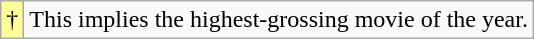<table class="wikitable">
<tr>
<td style="background-color:#FFFF99"align="center">†</td>
<td>This implies the highest-grossing movie of the year.</td>
</tr>
</table>
